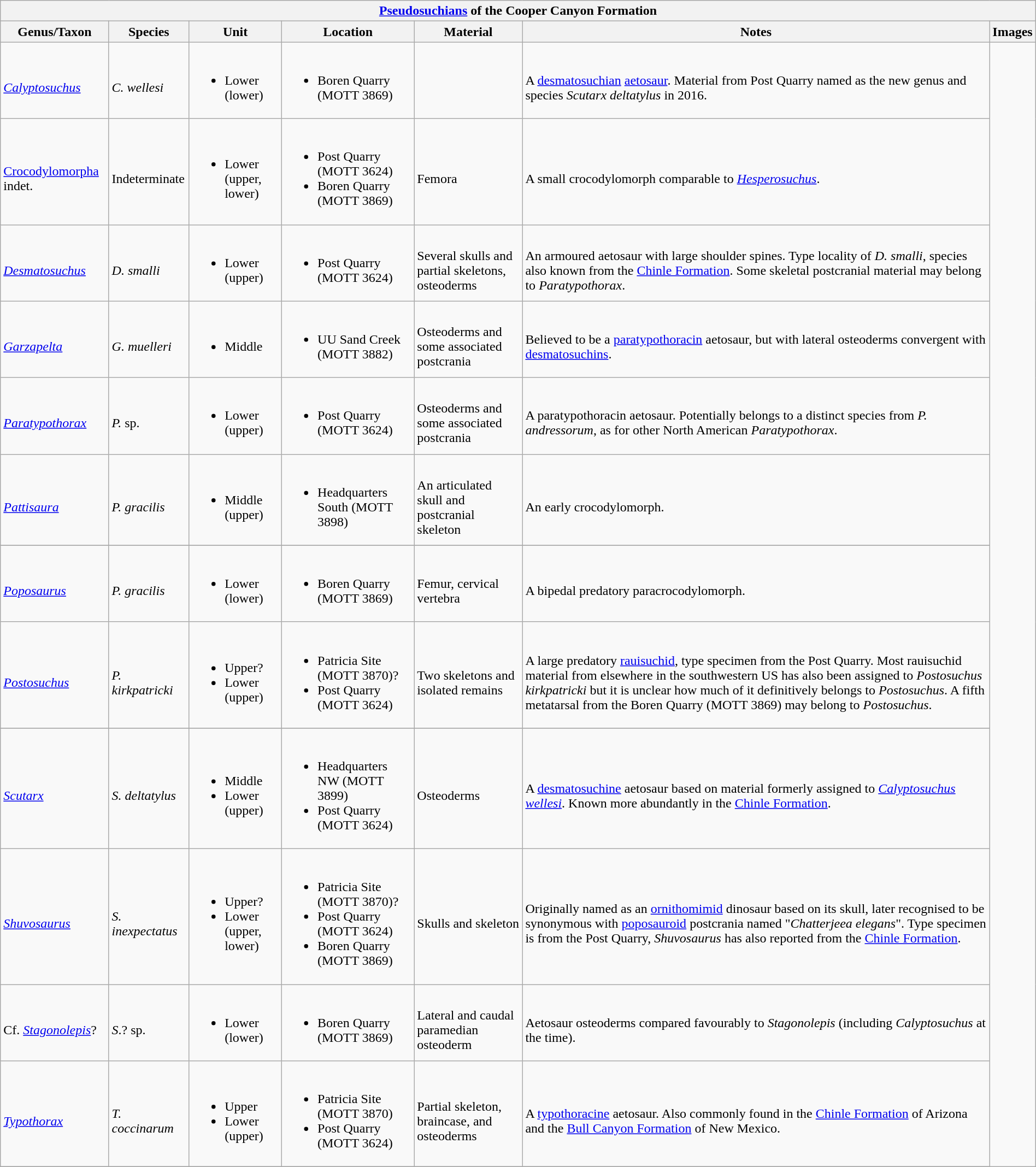<table class="wikitable" align="center" width="100%">
<tr>
<th colspan="7" align="center"><strong><a href='#'>Pseudosuchians</a> of the Cooper Canyon Formation</strong></th>
</tr>
<tr>
<th>Genus/Taxon</th>
<th>Species</th>
<th>Unit</th>
<th>Location</th>
<th>Material</th>
<th>Notes</th>
<th>Images</th>
</tr>
<tr>
<td><br><em><a href='#'>Calyptosuchus</a></em></td>
<td><br><em>C. wellesi</em></td>
<td><br><ul><li>Lower (lower)</li></ul></td>
<td><br><ul><li>Boren Quarry (MOTT 3869)</li></ul></td>
<td></td>
<td><br>A <a href='#'>desmatosuchian</a> <a href='#'>aetosaur</a>. Material from Post Quarry named as the new genus and species <em>Scutarx deltatylus</em> in 2016.</td>
<td rowspan="107"><br>


</td>
</tr>
<tr>
<td><br><a href='#'>Crocodylomorpha</a> indet.</td>
<td><br>Indeterminate</td>
<td><br><ul><li>Lower (upper, lower)</li></ul></td>
<td><br><ul><li>Post Quarry (MOTT 3624)</li><li>Boren Quarry (MOTT 3869)</li></ul></td>
<td><br>Femora</td>
<td><br>A small crocodylomorph comparable to <em><a href='#'>Hesperosuchus</a></em>.</td>
</tr>
<tr>
<td><br><em><a href='#'>Desmatosuchus</a></em></td>
<td><br><em>D. smalli</em></td>
<td><br><ul><li>Lower (upper)</li></ul></td>
<td><br><ul><li>Post Quarry (MOTT 3624)</li></ul></td>
<td><br>Several skulls and partial skeletons, osteoderms</td>
<td><br>An armoured aetosaur with large shoulder spines. Type locality of <em>D. smalli</em>, species also known from the <a href='#'>Chinle Formation</a>. Some skeletal postcranial material may belong to <em>Paratypothorax</em>.</td>
</tr>
<tr>
<td><br><em><a href='#'>Garzapelta</a></em></td>
<td><br><em>G. muelleri</em></td>
<td><br><ul><li>Middle</li></ul></td>
<td><br><ul><li>UU Sand Creek (MOTT 3882)</li></ul></td>
<td><br>Osteoderms and some associated postcrania</td>
<td><br>Believed to be a <a href='#'>paratypothoracin</a> aetosaur, but with lateral osteoderms convergent with <a href='#'>desmatosuchins</a>.</td>
</tr>
<tr>
<td><br><em><a href='#'>Paratypothorax</a></em></td>
<td><br><em>P.</em> sp.</td>
<td><br><ul><li>Lower (upper)</li></ul></td>
<td><br><ul><li>Post Quarry (MOTT 3624)</li></ul></td>
<td><br>Osteoderms and some associated postcrania</td>
<td><br>A paratypothoracin aetosaur. Potentially belongs to a distinct species from <em>P. andressorum</em>, as for other North American <em>Paratypothorax</em>.</td>
</tr>
<tr>
<td><br><em><a href='#'>Pattisaura</a></em></td>
<td><br><em>P. gracilis</em></td>
<td><br><ul><li>Middle (upper)</li></ul></td>
<td><br><ul><li>Headquarters South (MOTT 3898)</li></ul></td>
<td><br>An articulated skull and postcranial skeleton</td>
<td><br>An early crocodylomorph.</td>
</tr>
<tr>
</tr>
<tr>
<td><br><em><a href='#'>Poposaurus</a></em></td>
<td><br><em>P. gracilis</em></td>
<td><br><ul><li>Lower (lower)</li></ul></td>
<td><br><ul><li>Boren Quarry (MOTT 3869)</li></ul></td>
<td><br>Femur, cervical vertebra</td>
<td><br>A bipedal predatory paracrocodylomorph.</td>
</tr>
<tr>
<td><br><em><a href='#'>Postosuchus</a></em></td>
<td><br><em>P. kirkpatricki</em></td>
<td><br><ul><li>Upper?</li><li>Lower (upper)</li></ul></td>
<td><br><ul><li>Patricia Site (MOTT 3870)?</li><li>Post Quarry (MOTT 3624)</li></ul></td>
<td><br>Two skeletons and isolated remains</td>
<td><br>A large predatory <a href='#'>rauisuchid</a>, type specimen from the Post Quarry. Most rauisuchid material from elsewhere in the southwestern US has also been assigned to <em>Postosuchus kirkpatricki</em> but it is unclear how much of it definitively belongs to <em>Postosuchus</em>. A fifth metatarsal from the Boren Quarry (MOTT 3869) may belong to <em>Postosuchus</em>.</td>
</tr>
<tr>
</tr>
<tr>
<td><br><em><a href='#'>Scutarx</a></em></td>
<td><br><em>S. deltatylus</em></td>
<td><br><ul><li>Middle</li><li>Lower (upper)</li></ul></td>
<td><br><ul><li>Headquarters NW (MOTT 3899)</li><li>Post Quarry (MOTT 3624)</li></ul></td>
<td><br>Osteoderms</td>
<td><br>A <a href='#'>desmatosuchine</a> aetosaur based on material formerly assigned to <em><a href='#'>Calyptosuchus wellesi</a></em>. Known more abundantly in the <a href='#'>Chinle Formation</a>.</td>
</tr>
<tr>
<td><br><em><a href='#'>Shuvosaurus</a></em></td>
<td><br><em>S. inexpectatus</em></td>
<td><br><ul><li>Upper?</li><li>Lower (upper, lower)</li></ul></td>
<td><br><ul><li>Patricia Site (MOTT 3870)?</li><li>Post Quarry (MOTT 3624)</li><li>Boren Quarry (MOTT 3869)</li></ul></td>
<td><br>Skulls and skeleton</td>
<td><br>Originally named as an <a href='#'>ornithomimid</a> dinosaur based on its skull, later recognised to be synonymous with <a href='#'>poposauroid</a> postcrania named "<em>Chatterjeea elegans</em>". Type specimen is from the Post Quarry, <em>Shuvosaurus</em> has also reported from the <a href='#'>Chinle Formation</a>.</td>
</tr>
<tr>
<td><br>Cf. <em><a href='#'>Stagonolepis</a></em>?</td>
<td><br><em>S</em>.? sp.</td>
<td><br><ul><li>Lower (lower)</li></ul></td>
<td><br><ul><li>Boren Quarry (MOTT 3869)</li></ul></td>
<td><br>Lateral and caudal paramedian osteoderm</td>
<td><br>Aetosaur osteoderms compared favourably to <em>Stagonolepis</em> (including <em>Calyptosuchus</em> at the time).</td>
</tr>
<tr>
<td><br><em><a href='#'>Typothorax</a></em></td>
<td><br><em>T. coccinarum</em></td>
<td><br><ul><li>Upper</li><li>Lower (upper)</li></ul></td>
<td><br><ul><li>Patricia Site (MOTT 3870)</li><li>Post Quarry (MOTT 3624)</li></ul></td>
<td><br>Partial skeleton, braincase, and osteoderms</td>
<td><br>A <a href='#'>typothoracine</a> aetosaur. Also commonly found in the <a href='#'>Chinle Formation</a> of Arizona and the <a href='#'>Bull Canyon Formation</a> of New Mexico.</td>
</tr>
<tr>
</tr>
</table>
